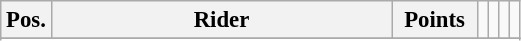<table class="wikitable" style="font-size: 95%">
<tr valign=top >
<th width=20px valign=middle>Pos.</th>
<th width=220px valign=middle>Rider</th>
<th width=50px valign=middle>Points</th>
<td></td>
<td></td>
<td></td>
<td></td>
</tr>
<tr>
</tr>
<tr>
</tr>
</table>
